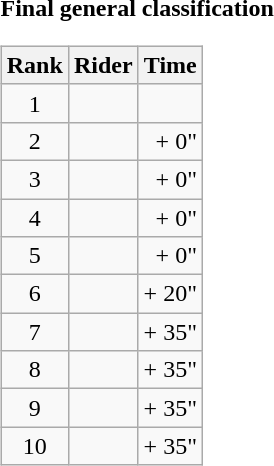<table>
<tr>
<td><strong>Final general classification</strong><br><table class="wikitable">
<tr>
<th scope="col">Rank</th>
<th scope="col">Rider</th>
<th scope="col">Time</th>
</tr>
<tr>
<td style="text-align:center;">1</td>
<td></td>
<td style="text-align:right;"></td>
</tr>
<tr>
<td style="text-align:center;">2</td>
<td></td>
<td style="text-align:right;">+ 0"</td>
</tr>
<tr>
<td style="text-align:center;">3</td>
<td></td>
<td style="text-align:right;">+ 0"</td>
</tr>
<tr>
<td style="text-align:center;">4</td>
<td></td>
<td style="text-align:right;">+ 0"</td>
</tr>
<tr>
<td style="text-align:center;">5</td>
<td></td>
<td style="text-align:right;">+ 0"</td>
</tr>
<tr>
<td style="text-align:center;">6</td>
<td></td>
<td style="text-align:right;">+ 20"</td>
</tr>
<tr>
<td style="text-align:center;">7</td>
<td></td>
<td style="text-align:right;">+ 35"</td>
</tr>
<tr>
<td style="text-align:center;">8</td>
<td></td>
<td style="text-align:right;">+ 35"</td>
</tr>
<tr>
<td style="text-align:center;">9</td>
<td></td>
<td style="text-align:right;">+ 35"</td>
</tr>
<tr>
<td style="text-align:center;">10</td>
<td></td>
<td style="text-align:right;">+ 35"</td>
</tr>
</table>
</td>
</tr>
</table>
